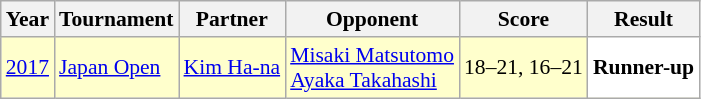<table class="sortable wikitable" style="font-size: 90%;">
<tr>
<th>Year</th>
<th>Tournament</th>
<th>Partner</th>
<th>Opponent</th>
<th>Score</th>
<th>Result</th>
</tr>
<tr style="background:#FFFFCC">
<td align="center"><a href='#'>2017</a></td>
<td align="left"><a href='#'>Japan Open</a></td>
<td align="left"> <a href='#'>Kim Ha-na</a></td>
<td align="left"> <a href='#'>Misaki Matsutomo</a><br> <a href='#'>Ayaka Takahashi</a></td>
<td align="left">18–21, 16–21</td>
<td style="text-align:left; background:white"> <strong>Runner-up</strong></td>
</tr>
</table>
